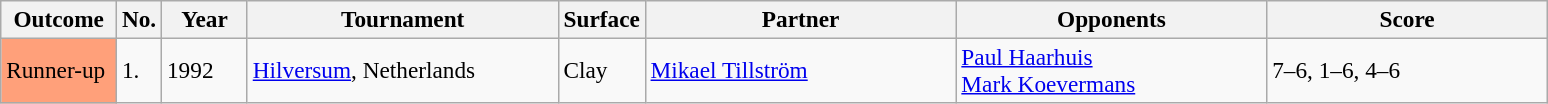<table class="sortable wikitable" style=font-size:97%>
<tr>
<th width=70>Outcome</th>
<th width=20>No.</th>
<th width=50>Year</th>
<th width=200>Tournament</th>
<th width=50>Surface</th>
<th width=200>Partner</th>
<th width=200>Opponents</th>
<th width=180>Score</th>
</tr>
<tr>
<td bgcolor=#ffa07a>Runner-up</td>
<td>1.</td>
<td>1992</td>
<td><a href='#'>Hilversum</a>, Netherlands</td>
<td>Clay</td>
<td> <a href='#'>Mikael Tillström</a></td>
<td> <a href='#'>Paul Haarhuis</a><br> <a href='#'>Mark Koevermans</a></td>
<td>7–6, 1–6, 4–6</td>
</tr>
</table>
